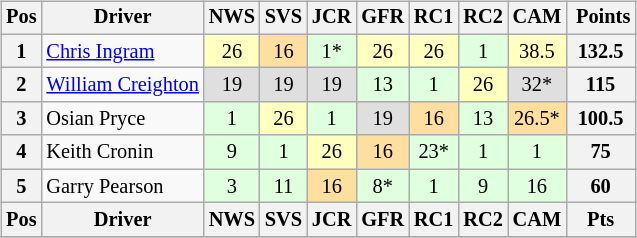<table>
<tr>
<td valign="top"><br><table class="wikitable" style="font-size: 85%; text-align: center;">
<tr valign="top">
<th valign="middle">Pos</th>
<th valign="middle">Driver</th>
<th>NWS<br></th>
<th>SVS<br></th>
<th>JCR<br></th>
<th>GFR<br></th>
<th>RC1<br></th>
<th>RC2<br></th>
<th>CAM<br></th>
<th valign="middle"> Points</th>
</tr>
<tr>
<th>1</th>
<td align=left><a href='#'>Chris Ingram</a></td>
<td style="background:#ffffbf;">26</td>
<td style="background:#ffdf9f;">16</td>
<td style="background:#dfffdf;">1*</td>
<td style="background:#ffffbf;">26</td>
<td style="background:#ffffbf;">26</td>
<td style="background:#dfffdf;">1</td>
<td style="background:#ffffbf;">38.5</td>
<th>132.5</th>
</tr>
<tr>
<th>2</th>
<td align=left><a href='#'>William Creighton</a></td>
<td style="background:#dfdfdf;">19</td>
<td style="background:#dfdfdf;">19</td>
<td style="background:#dfdfdf;">19</td>
<td style="background:#dfffdf;">13</td>
<td style="background:#dfffdf;">1</td>
<td style="background:#ffffbf;">26</td>
<td style="background:#dfdfdf;">32*</td>
<th>115</th>
</tr>
<tr>
<th>3</th>
<td align="left">Osian Pryce</td>
<td style="background:#dfffdf;">1</td>
<td style="background:#ffffbf;">26</td>
<td style="background:#dfffdf;">1</td>
<td style="background:#dfdfdf;">19</td>
<td style="background:#ffdf9f;">16</td>
<td style="background:#dfffdf;">13</td>
<td style="background:#ffdf9f;">26.5*</td>
<th>100.5</th>
</tr>
<tr>
<th>4</th>
<td align=left>Keith Cronin</td>
<td style="background:#dfffdf;">9</td>
<td style="background:#dfffdf;">1</td>
<td style="background:#ffffbf;">26</td>
<td style="background:#ffdf9f;">16</td>
<td style="background:#dfffdf;">23*</td>
<td style="background:#dfffdf;">1</td>
<td style="background:#dfffdf;">1</td>
<th>75</th>
</tr>
<tr>
<th>5</th>
<td align="left">Garry Pearson</td>
<td style="background:#dfffdf;">3</td>
<td style="background:#dfffdf;">11</td>
<td style="background:#ffdf9f;">16</td>
<td style="background:#dfffdf;">8*</td>
<td style="background:#dfffdf;">1</td>
<td style="background:#dfffdf;">9</td>
<td style="background:#dfffdf;">16</td>
<th>60</th>
</tr>
<tr valign="top">
<th valign="middle">Pos</th>
<th valign="middle">Driver</th>
<th>NWS<br></th>
<th>SVS<br></th>
<th>JCR<br></th>
<th>GFR<br></th>
<th>RC1<br></th>
<th>RC2<br></th>
<th>CAM<br></th>
<th valign="middle"> Pts </th>
</tr>
<tr>
</tr>
<tr>
</tr>
<tr>
</tr>
</table>
</td>
<td valign="top"><br></td>
</tr>
</table>
